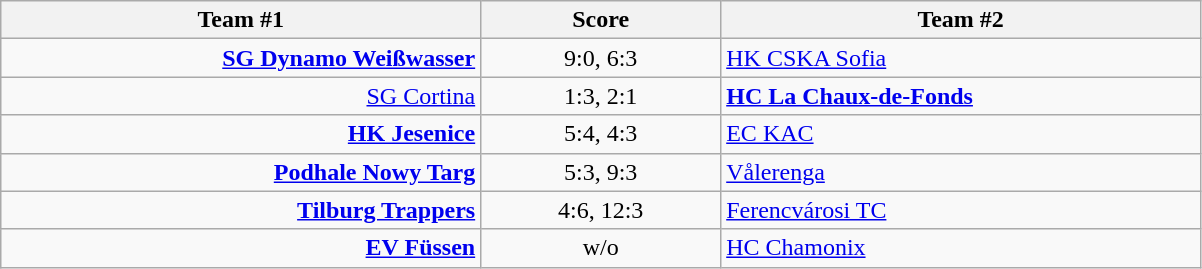<table class="wikitable" style="text-align: center;">
<tr>
<th width=22%>Team #1</th>
<th width=11%>Score</th>
<th width=22%>Team #2</th>
</tr>
<tr>
<td style="text-align: right;"><strong><a href='#'>SG Dynamo Weißwasser</a></strong> </td>
<td>9:0, 6:3</td>
<td style="text-align: left;"> <a href='#'>HK CSKA Sofia</a></td>
</tr>
<tr>
<td style="text-align: right;"><a href='#'>SG Cortina</a> </td>
<td>1:3, 2:1</td>
<td style="text-align: left;"> <strong><a href='#'>HC La Chaux-de-Fonds</a></strong></td>
</tr>
<tr>
<td style="text-align: right;"><strong><a href='#'>HK Jesenice</a></strong> </td>
<td>5:4, 4:3</td>
<td style="text-align: left;"> <a href='#'>EC KAC</a></td>
</tr>
<tr>
<td style="text-align: right;"><strong><a href='#'>Podhale Nowy Targ</a></strong> </td>
<td>5:3, 9:3</td>
<td style="text-align: left;"> <a href='#'>Vålerenga</a></td>
</tr>
<tr>
<td style="text-align: right;"><strong><a href='#'>Tilburg Trappers</a></strong> </td>
<td>4:6, 12:3</td>
<td style="text-align: left;"> <a href='#'>Ferencvárosi TC</a></td>
</tr>
<tr>
<td style="text-align: right;"><strong><a href='#'>EV Füssen</a></strong> </td>
<td>w/o</td>
<td style="text-align: left;"> <a href='#'>HC Chamonix</a></td>
</tr>
</table>
